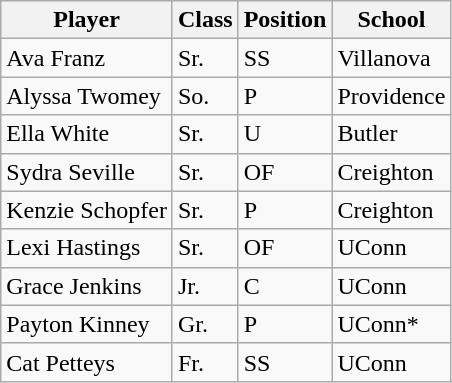<table class=wikitable>
<tr>
<th>Player</th>
<th>Class</th>
<th>Position</th>
<th>School</th>
</tr>
<tr>
<td>Ava Franz</td>
<td>Sr.</td>
<td>SS</td>
<td>Villanova</td>
</tr>
<tr>
<td>Alyssa Twomey</td>
<td>So.</td>
<td>P</td>
<td>Providence</td>
</tr>
<tr>
<td>Ella White</td>
<td>Sr.</td>
<td>U</td>
<td>Butler</td>
</tr>
<tr>
<td>Sydra Seville</td>
<td>Sr.</td>
<td>OF</td>
<td>Creighton</td>
</tr>
<tr>
<td>Kenzie Schopfer</td>
<td>Sr.</td>
<td>P</td>
<td>Creighton</td>
</tr>
<tr>
<td>Lexi Hastings</td>
<td>Sr.</td>
<td>OF</td>
<td>UConn</td>
</tr>
<tr>
<td>Grace Jenkins</td>
<td>Jr.</td>
<td>C</td>
<td>UConn</td>
</tr>
<tr>
<td>Payton Kinney</td>
<td>Gr.</td>
<td>P</td>
<td>UConn*</td>
</tr>
<tr>
<td>Cat Petteys</td>
<td>Fr.</td>
<td>SS</td>
<td>UConn</td>
</tr>
</table>
